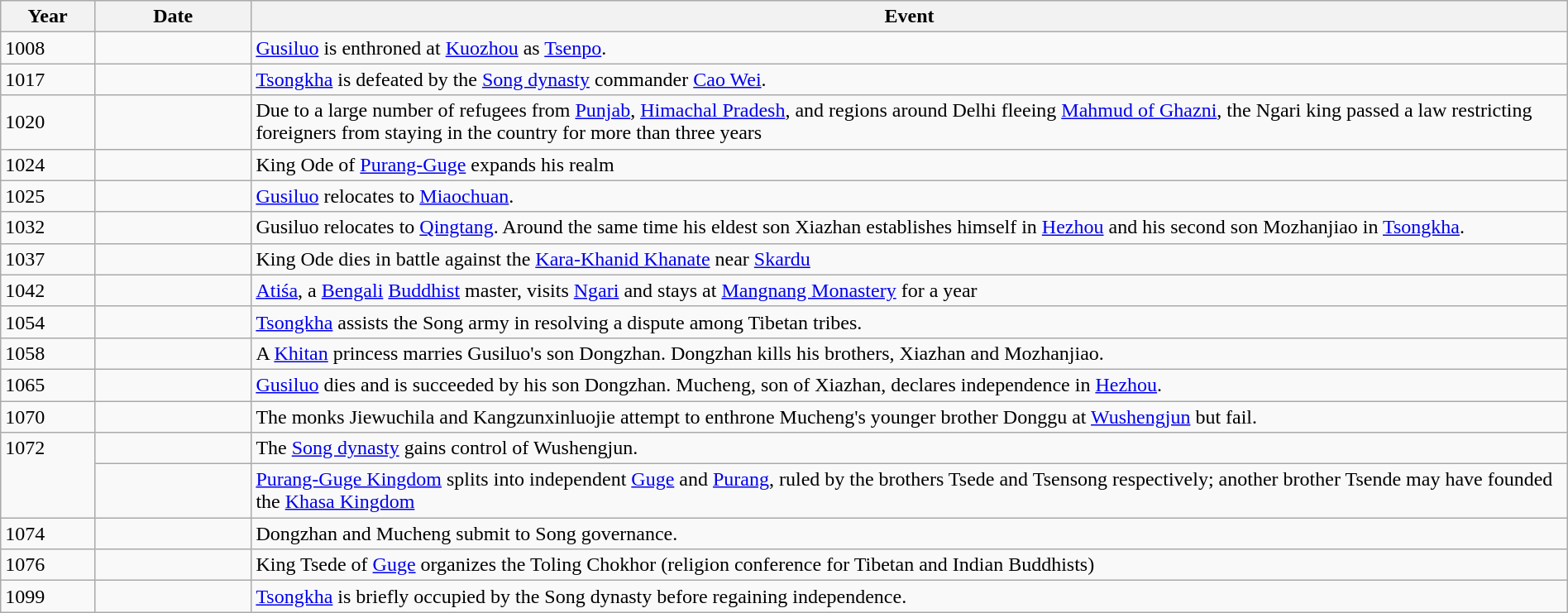<table class="wikitable" width="100%">
<tr>
<th style="width:6%">Year</th>
<th style="width:10%">Date</th>
<th>Event</th>
</tr>
<tr>
<td>1008</td>
<td></td>
<td><a href='#'>Gusiluo</a> is enthroned at <a href='#'>Kuozhou</a> as <a href='#'>Tsenpo</a>.</td>
</tr>
<tr>
<td>1017</td>
<td></td>
<td><a href='#'>Tsongkha</a> is defeated by the <a href='#'>Song dynasty</a> commander <a href='#'>Cao Wei</a>.</td>
</tr>
<tr>
<td>1020</td>
<td></td>
<td>Due to a large number of refugees from <a href='#'>Punjab</a>, <a href='#'>Himachal Pradesh</a>, and regions around Delhi fleeing <a href='#'>Mahmud of Ghazni</a>, the Ngari king passed a law restricting foreigners from staying in the country for more than three years</td>
</tr>
<tr>
<td>1024</td>
<td></td>
<td>King Ode of <a href='#'>Purang-Guge</a> expands his realm</td>
</tr>
<tr>
<td>1025</td>
<td></td>
<td><a href='#'>Gusiluo</a> relocates to <a href='#'>Miaochuan</a>.</td>
</tr>
<tr>
<td>1032</td>
<td></td>
<td>Gusiluo relocates to <a href='#'>Qingtang</a>. Around the same time his eldest son Xiazhan establishes himself in <a href='#'>Hezhou</a> and his second son Mozhanjiao in <a href='#'>Tsongkha</a>.</td>
</tr>
<tr>
<td>1037</td>
<td></td>
<td>King Ode dies in battle against the <a href='#'>Kara-Khanid Khanate</a> near <a href='#'>Skardu</a></td>
</tr>
<tr>
<td>1042</td>
<td></td>
<td><a href='#'>Atiśa</a>, a <a href='#'>Bengali</a> <a href='#'>Buddhist</a> master, visits <a href='#'>Ngari</a> and stays at <a href='#'>Mangnang Monastery</a> for a year</td>
</tr>
<tr>
<td>1054</td>
<td></td>
<td><a href='#'>Tsongkha</a> assists the Song army in resolving a dispute among Tibetan tribes.</td>
</tr>
<tr>
<td>1058</td>
<td></td>
<td>A <a href='#'>Khitan</a> princess marries Gusiluo's son Dongzhan. Dongzhan kills his brothers, Xiazhan and Mozhanjiao.</td>
</tr>
<tr>
<td>1065</td>
<td></td>
<td><a href='#'>Gusiluo</a> dies and is succeeded by his son Dongzhan. Mucheng, son of Xiazhan, declares independence in <a href='#'>Hezhou</a>.</td>
</tr>
<tr>
<td>1070</td>
<td></td>
<td>The monks Jiewuchila and Kangzunxinluojie attempt to enthrone Mucheng's younger brother Donggu at <a href='#'>Wushengjun</a> but fail.</td>
</tr>
<tr>
<td rowspan="2" valign="top">1072</td>
<td></td>
<td>The <a href='#'>Song dynasty</a> gains control of Wushengjun.</td>
</tr>
<tr>
<td></td>
<td><a href='#'>Purang-Guge Kingdom</a> splits into independent <a href='#'>Guge</a> and <a href='#'>Purang</a>, ruled by the brothers Tsede and Tsensong respectively; another brother Tsende may have founded the <a href='#'>Khasa Kingdom</a></td>
</tr>
<tr>
<td>1074</td>
<td></td>
<td>Dongzhan and Mucheng submit to Song governance.</td>
</tr>
<tr>
<td>1076</td>
<td></td>
<td>King Tsede of <a href='#'>Guge</a> organizes the Toling Chokhor (religion conference for Tibetan and Indian Buddhists)</td>
</tr>
<tr>
<td>1099</td>
<td></td>
<td><a href='#'>Tsongkha</a> is briefly occupied by the Song dynasty before regaining independence.</td>
</tr>
</table>
